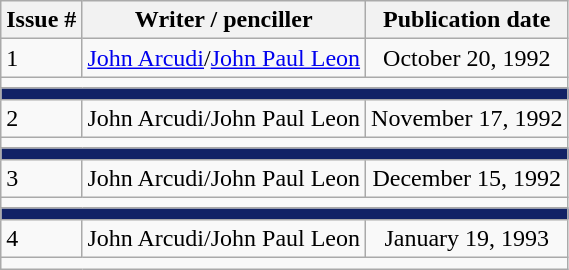<table class="wikitable">
<tr>
<th>Issue #</th>
<th>Writer / penciller</th>
<th>Publication date</th>
</tr>
<tr>
<td>1</td>
<td align="center"><a href='#'>John Arcudi</a>/<a href='#'>John Paul Leon</a></td>
<td align="center">October 20, 1992</td>
</tr>
<tr>
<td colspan="6"></td>
</tr>
<tr>
<td colspan="6" bgcolor="#112266"></td>
</tr>
<tr>
<td>2</td>
<td align="center">John Arcudi/John Paul Leon</td>
<td align="center">November 17, 1992</td>
</tr>
<tr>
<td colspan="6"></td>
</tr>
<tr>
<td colspan="6" bgcolor="#112266"></td>
</tr>
<tr>
<td>3</td>
<td align="center">John Arcudi/John Paul Leon</td>
<td align="center">December 15, 1992</td>
</tr>
<tr>
<td colspan="6"></td>
</tr>
<tr>
<td colspan="6" bgcolor="#112266"></td>
</tr>
<tr>
<td>4</td>
<td align="center">John Arcudi/John Paul Leon</td>
<td align="center">January 19, 1993</td>
</tr>
<tr>
<td colspan="6"></td>
</tr>
</table>
